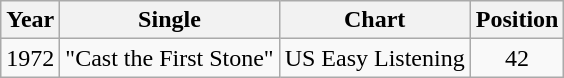<table class="wikitable">
<tr>
<th>Year</th>
<th>Single</th>
<th>Chart</th>
<th>Position</th>
</tr>
<tr>
<td>1972</td>
<td>"Cast the First Stone"</td>
<td>US Easy Listening</td>
<td align="center">42</td>
</tr>
</table>
